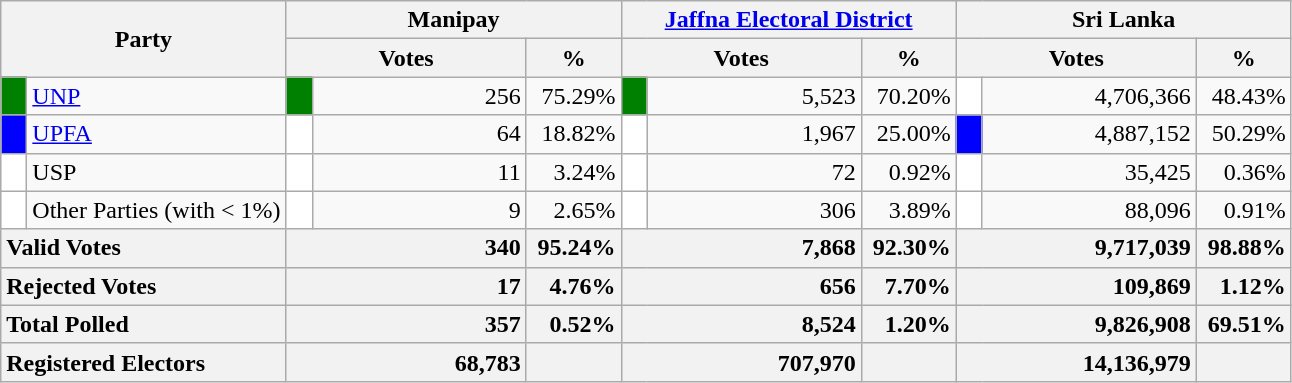<table class="wikitable">
<tr>
<th colspan="2" width="144px"rowspan="2">Party</th>
<th colspan="3" width="216px">Manipay</th>
<th colspan="3" width="216px"><a href='#'>Jaffna Electoral District</a></th>
<th colspan="3" width="216px">Sri Lanka</th>
</tr>
<tr>
<th colspan="2" width="144px">Votes</th>
<th>%</th>
<th colspan="2" width="144px">Votes</th>
<th>%</th>
<th colspan="2" width="144px">Votes</th>
<th>%</th>
</tr>
<tr>
<td style="background-color:green;" width="10px"></td>
<td style="text-align:left;"><a href='#'>UNP</a></td>
<td style="background-color:green;" width="10px"></td>
<td style="text-align:right;">256</td>
<td style="text-align:right;">75.29%</td>
<td style="background-color:green;" width="10px"></td>
<td style="text-align:right;">5,523</td>
<td style="text-align:right;">70.20%</td>
<td style="background-color:white;" width="10px"></td>
<td style="text-align:right;">4,706,366</td>
<td style="text-align:right;">48.43%</td>
</tr>
<tr>
<td style="background-color:blue;" width="10px"></td>
<td style="text-align:left;"><a href='#'>UPFA</a></td>
<td style="background-color:white;" width="10px"></td>
<td style="text-align:right;">64</td>
<td style="text-align:right;">18.82%</td>
<td style="background-color:white;" width="10px"></td>
<td style="text-align:right;">1,967</td>
<td style="text-align:right;">25.00%</td>
<td style="background-color:blue;" width="10px"></td>
<td style="text-align:right;">4,887,152</td>
<td style="text-align:right;">50.29%</td>
</tr>
<tr>
<td style="background-color:white;" width="10px"></td>
<td style="text-align:left;">USP</td>
<td style="background-color:white;" width="10px"></td>
<td style="text-align:right;">11</td>
<td style="text-align:right;">3.24%</td>
<td style="background-color:white;" width="10px"></td>
<td style="text-align:right;">72</td>
<td style="text-align:right;">0.92%</td>
<td style="background-color:white;" width="10px"></td>
<td style="text-align:right;">35,425</td>
<td style="text-align:right;">0.36%</td>
</tr>
<tr>
<td style="background-color:white;" width="10px"></td>
<td style="text-align:left;">Other Parties (with < 1%)</td>
<td style="background-color:white;" width="10px"></td>
<td style="text-align:right;">9</td>
<td style="text-align:right;">2.65%</td>
<td style="background-color:white;" width="10px"></td>
<td style="text-align:right;">306</td>
<td style="text-align:right;">3.89%</td>
<td style="background-color:white;" width="10px"></td>
<td style="text-align:right;">88,096</td>
<td style="text-align:right;">0.91%</td>
</tr>
<tr>
<th colspan="2" width="144px"style="text-align:left;">Valid Votes</th>
<th style="text-align:right;"colspan="2" width="144px">340</th>
<th style="text-align:right;">95.24%</th>
<th style="text-align:right;"colspan="2" width="144px">7,868</th>
<th style="text-align:right;">92.30%</th>
<th style="text-align:right;"colspan="2" width="144px">9,717,039</th>
<th style="text-align:right;">98.88%</th>
</tr>
<tr>
<th colspan="2" width="144px"style="text-align:left;">Rejected Votes</th>
<th style="text-align:right;"colspan="2" width="144px">17</th>
<th style="text-align:right;">4.76%</th>
<th style="text-align:right;"colspan="2" width="144px">656</th>
<th style="text-align:right;">7.70%</th>
<th style="text-align:right;"colspan="2" width="144px">109,869</th>
<th style="text-align:right;">1.12%</th>
</tr>
<tr>
<th colspan="2" width="144px"style="text-align:left;">Total Polled</th>
<th style="text-align:right;"colspan="2" width="144px">357</th>
<th style="text-align:right;">0.52%</th>
<th style="text-align:right;"colspan="2" width="144px">8,524</th>
<th style="text-align:right;">1.20%</th>
<th style="text-align:right;"colspan="2" width="144px">9,826,908</th>
<th style="text-align:right;">69.51%</th>
</tr>
<tr>
<th colspan="2" width="144px"style="text-align:left;">Registered Electors</th>
<th style="text-align:right;"colspan="2" width="144px">68,783</th>
<th></th>
<th style="text-align:right;"colspan="2" width="144px">707,970</th>
<th></th>
<th style="text-align:right;"colspan="2" width="144px">14,136,979</th>
<th></th>
</tr>
</table>
